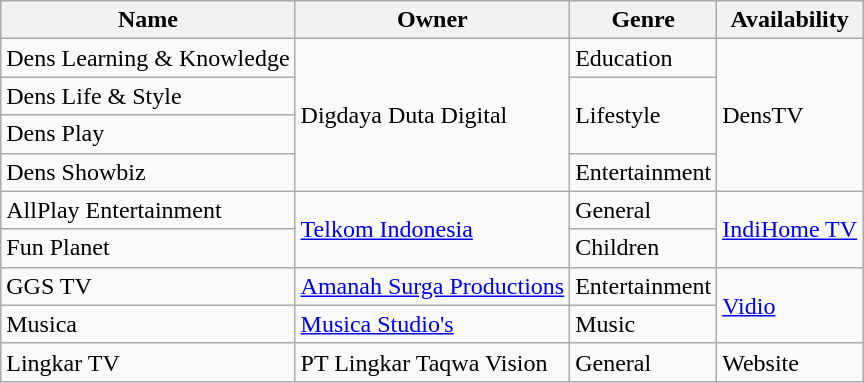<table class="wikitable sortable">
<tr>
<th>Name</th>
<th>Owner</th>
<th>Genre</th>
<th>Availability</th>
</tr>
<tr>
<td>Dens Learning & Knowledge</td>
<td rowspan="4">Digdaya Duta Digital</td>
<td>Education</td>
<td rowspan="4">DensTV</td>
</tr>
<tr>
<td>Dens Life & Style</td>
<td rowspan="2">Lifestyle</td>
</tr>
<tr>
<td>Dens Play</td>
</tr>
<tr>
<td>Dens Showbiz</td>
<td>Entertainment</td>
</tr>
<tr>
<td>AllPlay Entertainment</td>
<td rowspan="2"><a href='#'>Telkom Indonesia</a></td>
<td>General</td>
<td rowspan="2"><a href='#'>IndiHome TV</a></td>
</tr>
<tr>
<td>Fun Planet</td>
<td>Children</td>
</tr>
<tr>
<td>GGS TV</td>
<td><a href='#'>Amanah Surga Productions</a></td>
<td>Entertainment</td>
<td rowspan="2"><a href='#'>Vidio</a></td>
</tr>
<tr>
<td>Musica</td>
<td><a href='#'>Musica Studio's</a></td>
<td>Music</td>
</tr>
<tr>
<td>Lingkar TV</td>
<td>PT Lingkar Taqwa Vision</td>
<td>General</td>
<td>Website</td>
</tr>
</table>
